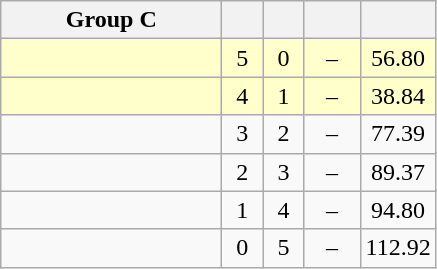<table class="wikitable" style="text-align: center;">
<tr>
<th width=140>Group C</th>
<th width=20></th>
<th width=20></th>
<th width=30></th>
<th width=20></th>
</tr>
<tr bgcolor=#ffffcc>
<td style="text-align:left;"></td>
<td>5</td>
<td>0</td>
<td>–</td>
<td>56.80</td>
</tr>
<tr bgcolor=#ffffcc>
<td style="text-align:left;"></td>
<td>4</td>
<td>1</td>
<td>–</td>
<td>38.84</td>
</tr>
<tr>
<td style="text-align:left;"></td>
<td>3</td>
<td>2</td>
<td>–</td>
<td>77.39</td>
</tr>
<tr>
<td style="text-align:left;"></td>
<td>2</td>
<td>3</td>
<td>–</td>
<td>89.37</td>
</tr>
<tr>
<td style="text-align:left;"></td>
<td>1</td>
<td>4</td>
<td>–</td>
<td>94.80</td>
</tr>
<tr>
<td style="text-align:left;"></td>
<td>0</td>
<td>5</td>
<td>–</td>
<td>112.92</td>
</tr>
</table>
